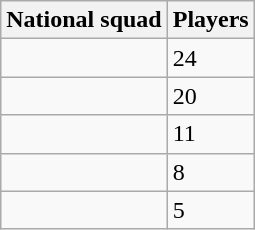<table class="wikitable sortable">
<tr>
<th>National squad</th>
<th>Players</th>
</tr>
<tr>
<td></td>
<td>24</td>
</tr>
<tr>
<td></td>
<td>20</td>
</tr>
<tr>
<td></td>
<td>11</td>
</tr>
<tr>
<td></td>
<td>8</td>
</tr>
<tr>
<td></td>
<td>5</td>
</tr>
</table>
